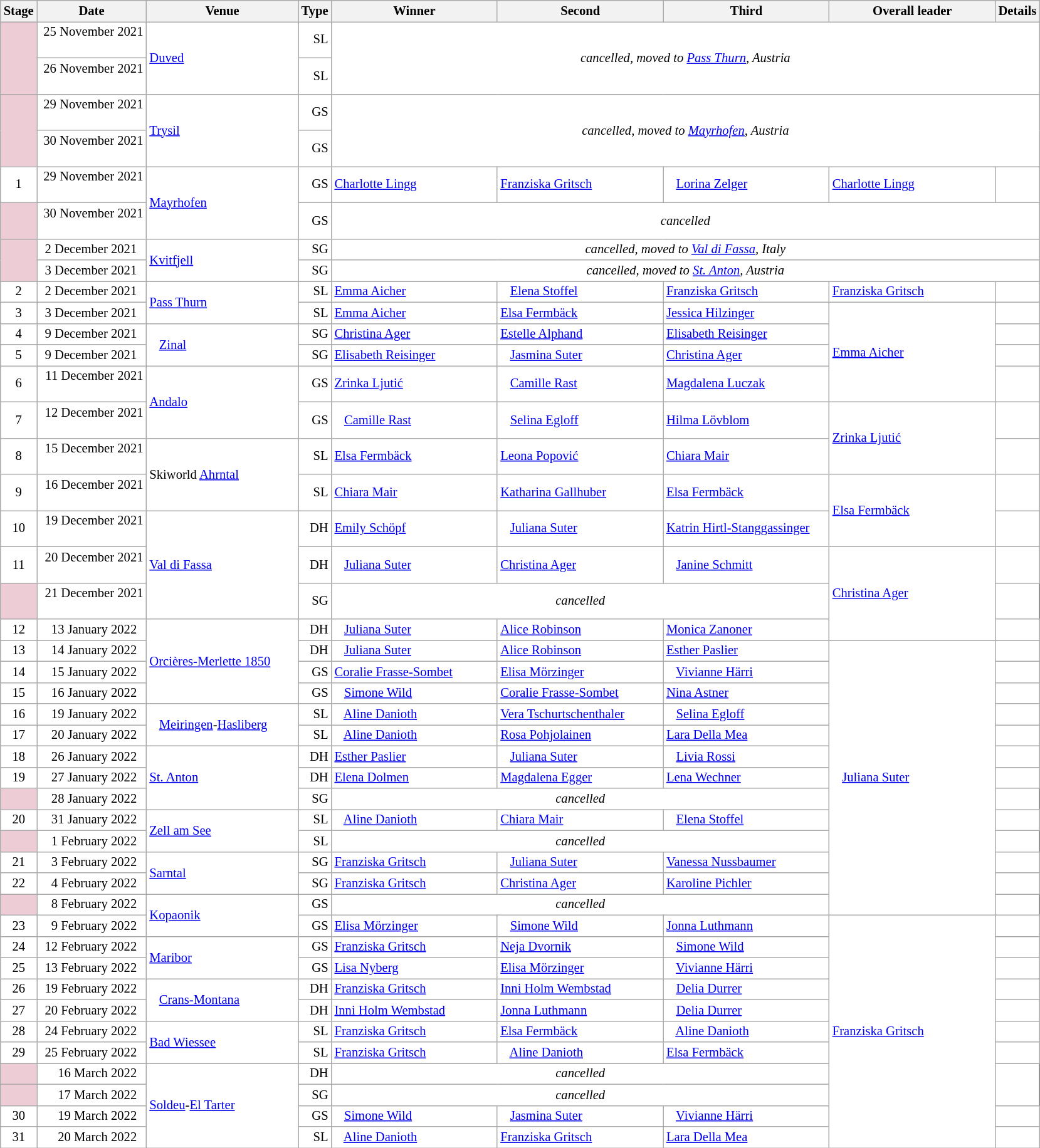<table class="wikitable sortable" style="background:#fff; font-size:86%; line-height:16px; border:grey solid 1px; border-collapse:collapse;">
<tr>
<th style="width:30px;">Stage</th>
<th style="width:110px;">Date</th>
<th style="width:155px;">Venue</th>
<th style="width:25px;">Type</th>
<th style="width:170px;">Winner</th>
<th style="width:170px;">Second</th>
<th style="width:170px;">Third</th>
<th style="width:170px;">Overall leader</th>
<th style="width:10px;">Details</th>
</tr>
<tr>
<td rowspan=2 bgcolor="EDCCD5"></td>
<td align=right>25 November 2021  </td>
<td rowspan=2> <a href='#'>Duved</a></td>
<td align=right>SL</td>
<td rowspan=2 colspan=5 align=center><em>cancelled, moved to <a href='#'>Pass Thurn</a>, Austria</em></td>
</tr>
<tr>
<td align=right>26 November 2021  </td>
<td align=right>SL</td>
</tr>
<tr>
<td rowspan=2 bgcolor="EDCCD5"></td>
<td align=right>29 November 2021  </td>
<td rowspan=2> <a href='#'>Trysil</a></td>
<td align=right>GS</td>
<td rowspan=2 colspan=5 align=center><em>cancelled, moved to <a href='#'>Mayrhofen</a>, Austria</em></td>
</tr>
<tr>
<td align=right>30 November 2021  </td>
<td align=right>GS</td>
</tr>
<tr>
<td align=center>1</td>
<td align=right>29 November 2021  </td>
<td rowspan=2> <a href='#'>Mayrhofen</a></td>
<td align=right>GS</td>
<td> <a href='#'>Charlotte Lingg</a></td>
<td> <a href='#'>Franziska Gritsch</a></td>
<td>   <a href='#'>Lorina Zelger</a></td>
<td> <a href='#'>Charlotte Lingg</a></td>
<td></td>
</tr>
<tr>
<td bgcolor="EDCCD5"></td>
<td align=right>30 November 2021  </td>
<td align=right>GS</td>
<td colspan=5 align=center><em>cancelled</em></td>
</tr>
<tr>
<td rowspan=2 bgcolor="EDCCD5"></td>
<td align=right>2 December 2021  </td>
<td rowspan=2> <a href='#'>Kvitfjell</a></td>
<td align=right>SG</td>
<td colspan=5 align=center><em>cancelled, moved to <a href='#'>Val di Fassa</a>, Italy</em></td>
</tr>
<tr>
<td align=right>3 December 2021  </td>
<td align=right>SG</td>
<td colspan=5 align=center><em>cancelled, moved to <a href='#'>St. Anton</a>, Austria</em></td>
</tr>
<tr>
<td align=center>2</td>
<td align=right>2 December 2021  </td>
<td rowspan=2> <a href='#'>Pass Thurn</a></td>
<td align=right>SL</td>
<td> <a href='#'>Emma Aicher</a></td>
<td>   <a href='#'>Elena Stoffel</a></td>
<td> <a href='#'>Franziska Gritsch</a></td>
<td> <a href='#'>Franziska Gritsch</a></td>
<td></td>
</tr>
<tr>
<td align=center>3</td>
<td align=right>3 December 2021  </td>
<td align=right>SL</td>
<td> <a href='#'>Emma Aicher</a></td>
<td> <a href='#'>Elsa Fermbäck</a></td>
<td> <a href='#'>Jessica Hilzinger</a></td>
<td rowspan=4> <a href='#'>Emma Aicher</a></td>
<td></td>
</tr>
<tr>
<td align=center>4</td>
<td align=right>9 December 2021  </td>
<td rowspan=2>   <a href='#'>Zinal</a></td>
<td align=right>SG</td>
<td> <a href='#'>Christina Ager</a></td>
<td> <a href='#'>Estelle Alphand</a></td>
<td> <a href='#'>Elisabeth Reisinger</a></td>
<td></td>
</tr>
<tr>
<td align=center>5</td>
<td align=right>9 December 2021  </td>
<td align=right>SG</td>
<td> <a href='#'>Elisabeth Reisinger</a></td>
<td>   <a href='#'>Jasmina Suter</a></td>
<td> <a href='#'>Christina Ager</a></td>
<td></td>
</tr>
<tr>
<td align=center>6</td>
<td align=right>11 December 2021  </td>
<td rowspan=2> <a href='#'>Andalo</a></td>
<td align=right>GS</td>
<td> <a href='#'>Zrinka Ljutić</a></td>
<td>   <a href='#'>Camille Rast</a></td>
<td> <a href='#'>Magdalena Luczak</a></td>
<td></td>
</tr>
<tr>
<td align=center>7</td>
<td align=right>12 December 2021  </td>
<td align=right>GS</td>
<td>   <a href='#'>Camille Rast</a></td>
<td>   <a href='#'>Selina Egloff</a></td>
<td> <a href='#'>Hilma Lövblom</a></td>
<td rowspan=2> <a href='#'>Zrinka Ljutić</a></td>
<td></td>
</tr>
<tr>
<td align=center>8</td>
<td align=right>15 December 2021  </td>
<td rowspan=2> Skiworld <a href='#'>Ahrntal</a></td>
<td align=right>SL</td>
<td> <a href='#'>Elsa Fermbäck</a></td>
<td> <a href='#'>Leona Popović</a></td>
<td> <a href='#'>Chiara Mair</a></td>
<td></td>
</tr>
<tr>
<td align=center>9</td>
<td align=right>16 December 2021  </td>
<td align=right>SL</td>
<td> <a href='#'>Chiara Mair</a></td>
<td> <a href='#'>Katharina Gallhuber</a></td>
<td> <a href='#'>Elsa Fermbäck</a></td>
<td rowspan=2> <a href='#'>Elsa Fermbäck</a></td>
<td></td>
</tr>
<tr>
<td align=center>10</td>
<td align=right>19 December 2021  </td>
<td rowspan=3> <a href='#'>Val di Fassa</a></td>
<td align=right>DH</td>
<td> <a href='#'>Emily Schöpf</a></td>
<td>   <a href='#'>Juliana Suter</a></td>
<td> <a href='#'>Katrin Hirtl-Stanggassinger</a></td>
<td></td>
</tr>
<tr>
<td align=center>11</td>
<td align=right>20 December 2021  </td>
<td align=right>DH</td>
<td>   <a href='#'>Juliana Suter</a></td>
<td> <a href='#'>Christina Ager</a></td>
<td>   <a href='#'>Janine Schmitt</a></td>
<td rowspan=3> <a href='#'>Christina Ager</a></td>
<td></td>
</tr>
<tr>
<td rowspan=1 bgcolor="EDCCD5"></td>
<td align=right>21 December 2021  </td>
<td align=right>SG</td>
<td colspan=3 align=center><em>cancelled</em></td>
</tr>
<tr>
<td align=center>12</td>
<td align=right>13 January 2022  </td>
<td rowspan=4> <a href='#'>Orcières-Merlette 1850</a></td>
<td align=right>DH</td>
<td>   <a href='#'>Juliana Suter</a></td>
<td> <a href='#'>Alice Robinson</a></td>
<td> <a href='#'>Monica Zanoner</a></td>
<td></td>
</tr>
<tr>
<td align=center>13</td>
<td align=right>14 January 2022  </td>
<td align=right>DH</td>
<td>   <a href='#'>Juliana Suter</a></td>
<td> <a href='#'>Alice Robinson</a></td>
<td> <a href='#'>Esther Paslier</a></td>
<td rowspan=13>   <a href='#'>Juliana Suter</a></td>
<td></td>
</tr>
<tr>
<td align=center>14</td>
<td align=right>15 January 2022  </td>
<td align=right>GS</td>
<td> <a href='#'>Coralie Frasse-Sombet</a></td>
<td> <a href='#'>Elisa Mörzinger</a></td>
<td>   <a href='#'>Vivianne Härri</a></td>
<td></td>
</tr>
<tr>
<td align=center>15</td>
<td align=right>16 January 2022  </td>
<td align=right>GS</td>
<td>   <a href='#'>Simone Wild</a></td>
<td> <a href='#'>Coralie Frasse-Sombet</a></td>
<td> <a href='#'>Nina Astner</a></td>
<td></td>
</tr>
<tr>
<td align=center>16</td>
<td align=right>19 January 2022  </td>
<td rowspan=2>   <a href='#'>Meiringen</a>-<a href='#'>Hasliberg</a></td>
<td align=right>SL</td>
<td>   <a href='#'>Aline Danioth</a></td>
<td> <a href='#'>Vera Tschurtschenthaler</a></td>
<td>   <a href='#'>Selina Egloff</a></td>
<td></td>
</tr>
<tr>
<td align=center>17</td>
<td align=right>20 January 2022  </td>
<td align=right>SL</td>
<td>   <a href='#'>Aline Danioth</a></td>
<td> <a href='#'>Rosa Pohjolainen</a></td>
<td> <a href='#'>Lara Della Mea</a></td>
<td></td>
</tr>
<tr>
<td align=center>18</td>
<td align=right>26 January 2022  </td>
<td rowspan=3> <a href='#'>St. Anton</a></td>
<td align=right>DH</td>
<td> <a href='#'>Esther Paslier</a></td>
<td>   <a href='#'>Juliana Suter</a></td>
<td>   <a href='#'>Livia Rossi</a></td>
<td></td>
</tr>
<tr>
<td align=center>19</td>
<td align=right>27 January 2022  </td>
<td align=right>DH</td>
<td> <a href='#'>Elena Dolmen</a></td>
<td> <a href='#'>Magdalena Egger</a></td>
<td> <a href='#'>Lena Wechner</a></td>
<td></td>
</tr>
<tr>
<td bgcolor="EDCCD5"></td>
<td align=right>28 January 2022  </td>
<td align=right>SG</td>
<td colspan=3 align=center><em>cancelled</em></td>
</tr>
<tr>
<td align=center>20</td>
<td align=right>31 January 2022  </td>
<td rowspan=2> <a href='#'>Zell am See</a></td>
<td align=right>SL</td>
<td>   <a href='#'>Aline Danioth</a></td>
<td> <a href='#'>Chiara Mair</a></td>
<td>   <a href='#'>Elena Stoffel</a></td>
<td></td>
</tr>
<tr>
<td bgcolor="EDCCD5"></td>
<td align=right>1 February 2022  </td>
<td align=right>SL</td>
<td colspan=3 align=center><em>cancelled</em></td>
</tr>
<tr>
<td align=center>21</td>
<td align=right>3 February 2022  </td>
<td rowspan=2> <a href='#'>Sarntal</a></td>
<td align=right>SG</td>
<td> <a href='#'>Franziska Gritsch</a></td>
<td>   <a href='#'>Juliana Suter</a></td>
<td> <a href='#'>Vanessa Nussbaumer</a></td>
<td></td>
</tr>
<tr>
<td align=center>22</td>
<td align=right>4 February 2022  </td>
<td align=right>SG</td>
<td> <a href='#'>Franziska Gritsch</a></td>
<td> <a href='#'>Christina Ager</a></td>
<td> <a href='#'>Karoline Pichler</a></td>
<td></td>
</tr>
<tr>
<td bgcolor="EDCCD5"></td>
<td align=right>8 February 2022  </td>
<td rowspan=2> <a href='#'>Kopaonik</a></td>
<td align=right>GS</td>
<td colspan=3 align=center><em>cancelled</em></td>
</tr>
<tr>
<td align=center>23</td>
<td align=right>9 February 2022  </td>
<td align=right>GS</td>
<td> <a href='#'>Elisa Mörzinger</a></td>
<td>   <a href='#'>Simone Wild</a></td>
<td> <a href='#'>Jonna Luthmann</a></td>
<td rowspan=11> <a href='#'>Franziska Gritsch</a></td>
<td></td>
</tr>
<tr>
<td align=center>24</td>
<td align=right>12 February 2022  </td>
<td rowspan=2> <a href='#'>Maribor</a></td>
<td align=right>GS</td>
<td> <a href='#'>Franziska Gritsch</a></td>
<td> <a href='#'>Neja Dvornik</a></td>
<td>   <a href='#'>Simone Wild</a></td>
<td></td>
</tr>
<tr>
<td align=center>25</td>
<td align=right>13 February 2022  </td>
<td align=right>GS</td>
<td> <a href='#'>Lisa Nyberg</a></td>
<td> <a href='#'>Elisa Mörzinger</a></td>
<td>   <a href='#'>Vivianne Härri</a></td>
<td></td>
</tr>
<tr>
<td align=center>26</td>
<td align=right>19 February 2022  </td>
<td rowspan=2>   <a href='#'>Crans-Montana</a></td>
<td align=right>DH</td>
<td> <a href='#'>Franziska Gritsch</a></td>
<td> <a href='#'>Inni Holm Wembstad</a></td>
<td>   <a href='#'>Delia Durrer</a></td>
<td></td>
</tr>
<tr>
<td align=center>27</td>
<td align=right>20 February 2022  </td>
<td align=right>DH</td>
<td> <a href='#'>Inni Holm Wembstad</a></td>
<td> <a href='#'>Jonna Luthmann</a></td>
<td>   <a href='#'>Delia Durrer</a></td>
<td></td>
</tr>
<tr>
<td align=center>28</td>
<td align=right>24 February 2022  </td>
<td rowspan=2> <a href='#'>Bad Wiessee</a></td>
<td align=right>SL</td>
<td> <a href='#'>Franziska Gritsch</a></td>
<td> <a href='#'>Elsa Fermbäck</a></td>
<td>   <a href='#'>Aline Danioth</a></td>
<td></td>
</tr>
<tr>
<td align=center>29</td>
<td align=right>25 February 2022  </td>
<td align=right>SL</td>
<td> <a href='#'>Franziska Gritsch</a></td>
<td>   <a href='#'>Aline Danioth</a></td>
<td> <a href='#'>Elsa Fermbäck</a></td>
<td></td>
</tr>
<tr>
<td bgcolor="EDCCD5"></td>
<td align=right>16 March 2022  </td>
<td rowspan=4> <a href='#'>Soldeu</a>-<a href='#'>El Tarter</a></td>
<td align=right>DH</td>
<td colspan=3 align=center><em>cancelled</em></td>
</tr>
<tr>
<td bgcolor="EDCCD5"></td>
<td align=right>17 March 2022  </td>
<td align=right>SG</td>
<td colspan=3 align=center><em>cancelled</em></td>
</tr>
<tr>
<td align=center>30</td>
<td align=right>19 March 2022  </td>
<td align=right>GS</td>
<td>   <a href='#'>Simone Wild</a></td>
<td>   <a href='#'>Jasmina Suter</a></td>
<td>   <a href='#'>Vivianne Härri</a></td>
<td></td>
</tr>
<tr>
<td align=center>31</td>
<td align=right>20 March 2022  </td>
<td align=right>SL</td>
<td>   <a href='#'>Aline Danioth</a></td>
<td> <a href='#'>Franziska Gritsch</a></td>
<td> <a href='#'>Lara Della Mea</a></td>
<td></td>
</tr>
</table>
